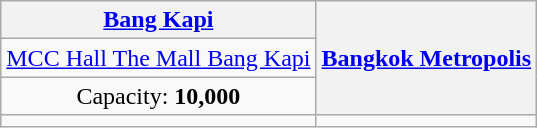<table class="wikitable" style="text-align:center;">
<tr>
<th><a href='#'>Bang Kapi</a></th>
<th rowspan=3><a href='#'>Bangkok Metropolis</a></th>
</tr>
<tr>
<td><a href='#'>MCC Hall The Mall Bang Kapi</a></td>
</tr>
<tr>
<td>Capacity: <strong>10,000</strong></td>
</tr>
<tr>
<td></td>
<td></td>
</tr>
</table>
